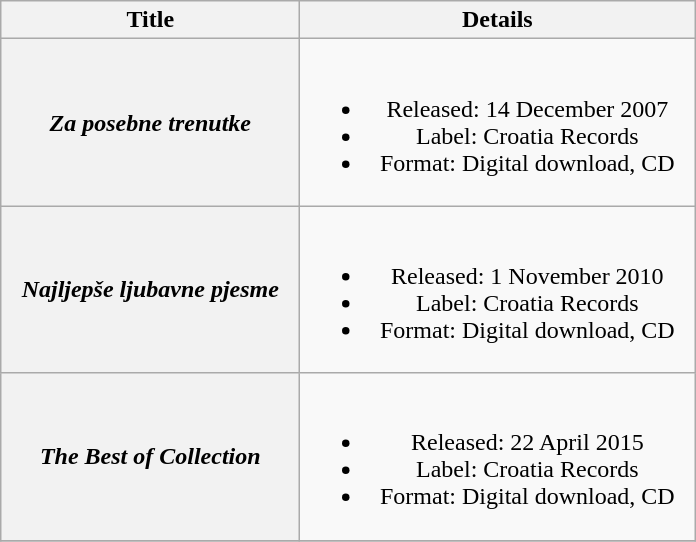<table class="wikitable plainrowheaders" style="text-align:center;">
<tr>
<th scope="col" style="width:12em;">Title</th>
<th scope="col" style="width:16em;">Details</th>
</tr>
<tr>
<th scope="row"><em>Za posebne trenutke</em></th>
<td><br><ul><li>Released: 14 December 2007</li><li>Label: Croatia Records</li><li>Format: Digital download, CD</li></ul></td>
</tr>
<tr>
<th scope="row"><em>Najljepše ljubavne pjesme</em></th>
<td><br><ul><li>Released: 1 November 2010</li><li>Label: Croatia Records</li><li>Format: Digital download, CD</li></ul></td>
</tr>
<tr>
<th scope="row"><em>The Best of Collection</em></th>
<td><br><ul><li>Released: 22 April 2015</li><li>Label: Croatia Records</li><li>Format: Digital download, CD</li></ul></td>
</tr>
<tr>
</tr>
</table>
